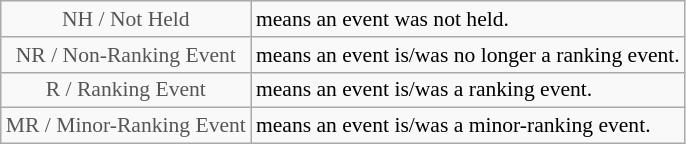<table class="wikitable" style="font-size:90%">
<tr>
<td style="text-align:center; color:#555555;" colspan="4">NH / Not Held</td>
<td>means an event was not held.</td>
</tr>
<tr>
<td style="text-align:center; color:#555555;" colspan="4">NR / Non-Ranking Event</td>
<td>means an event is/was no longer a ranking event.</td>
</tr>
<tr>
<td style="text-align:center; color:#555555;" colspan="4">R / Ranking Event</td>
<td>means an event is/was a ranking event.</td>
</tr>
<tr>
<td style="text-align:center; color:#555555;" colspan="4">MR / Minor-Ranking Event</td>
<td>means an event is/was a minor-ranking event.</td>
</tr>
</table>
